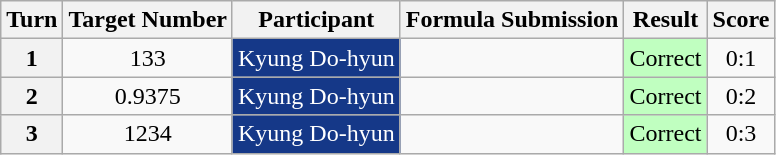<table class="wikitable" style="text-align:center">
<tr>
<th scope="col">Turn</th>
<th scope="col">Target Number</th>
<th scope="col">Participant</th>
<th scope="col">Formula Submission</th>
<th scope="col">Result</th>
<th scope="col">Score</th>
</tr>
<tr>
<th scope="row">1</th>
<td>133</td>
<td style="background-color:#153888; color:white">Kyung Do-hyun</td>
<td></td>
<td style="background-color:#C0FFC0">Correct</td>
<td>0:1</td>
</tr>
<tr>
<th scope="row">2</th>
<td>0.9375</td>
<td style="background-color:#153888; color:white">Kyung Do-hyun</td>
<td></td>
<td style="background-color:#C0FFC0">Correct</td>
<td>0:2</td>
</tr>
<tr>
<th scope="row">3</th>
<td>1234</td>
<td style="background-color:#153888; color:white">Kyung Do-hyun</td>
<td></td>
<td style="background-color:#C0FFC0">Correct</td>
<td>0:3</td>
</tr>
</table>
